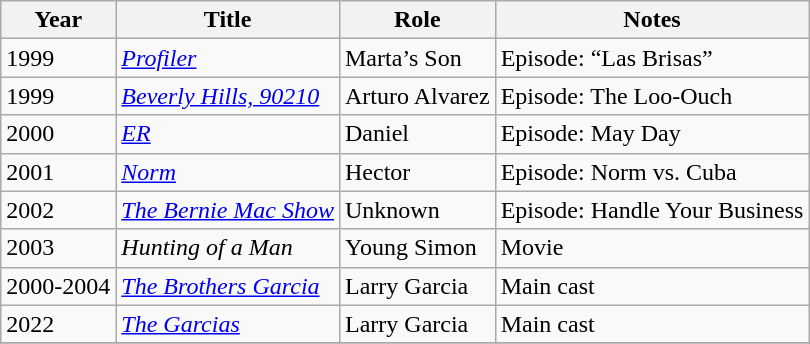<table class="wikitable">
<tr>
<th>Year</th>
<th>Title</th>
<th>Role</th>
<th>Notes</th>
</tr>
<tr>
<td>1999</td>
<td><em><a href='#'>Profiler</a></em></td>
<td>Marta’s Son</td>
<td>Episode: “Las Brisas”</td>
</tr>
<tr>
<td>1999</td>
<td><em><a href='#'>Beverly  Hills, 90210</a></em></td>
<td>Arturo Alvarez</td>
<td>Episode: The Loo-Ouch</td>
</tr>
<tr>
<td>2000</td>
<td><em><a href='#'>ER</a></em></td>
<td>Daniel</td>
<td>Episode: May Day</td>
</tr>
<tr>
<td>2001</td>
<td><em><a href='#'>Norm</a></em></td>
<td>Hector</td>
<td>Episode: Norm vs. Cuba</td>
</tr>
<tr>
<td>2002</td>
<td><em><a href='#'>The  Bernie Mac Show</a></em></td>
<td>Unknown</td>
<td>Episode: Handle Your Business</td>
</tr>
<tr>
<td>2003</td>
<td><em>Hunting  of a Man</em></td>
<td>Young Simon</td>
<td>Movie</td>
</tr>
<tr>
<td>2000-2004</td>
<td><em><a href='#'>The Brothers Garcia</a></em></td>
<td>Larry Garcia</td>
<td>Main cast</td>
</tr>
<tr>
<td>2022</td>
<td><em><a href='#'>The Garcias</a></em></td>
<td>Larry Garcia</td>
<td>Main cast</td>
</tr>
<tr>
</tr>
</table>
